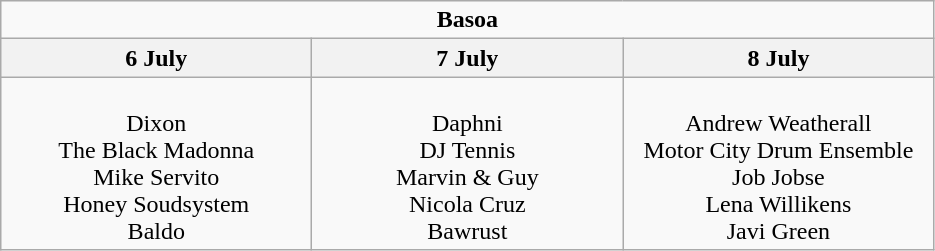<table class="wikitable">
<tr>
<td colspan="4" align="center"><strong>Basoa</strong></td>
</tr>
<tr>
<th>6 July</th>
<th>7 July</th>
<th>8 July</th>
</tr>
<tr>
<td valign="top" align="center" width=200><br>Dixon<br> The Black Madonna<br> Mike Servito<br> Honey Soudsystem<br> Baldo</td>
<td valign="top" align="center" width=200><br>Daphni<br> DJ Tennis<br> Marvin & Guy<br> Nicola Cruz<br> Bawrust</td>
<td valign="top" align="center" width=200><br>Andrew Weatherall<br> Motor City Drum Ensemble<br> Job Jobse<br> Lena Willikens<br> Javi Green</td>
</tr>
</table>
